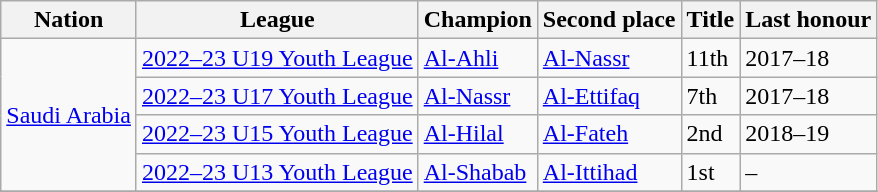<table class="wikitable sortable">
<tr>
<th>Nation</th>
<th>League</th>
<th>Champion</th>
<th>Second place</th>
<th data-sort-type="number">Title</th>
<th>Last honour</th>
</tr>
<tr>
<td rowspan=4> <a href='#'>Saudi Arabia</a></td>
<td><a href='#'>2022–23 U19 Youth League</a></td>
<td><a href='#'>Al-Ahli</a></td>
<td><a href='#'>Al-Nassr</a></td>
<td>11th</td>
<td>2017–18</td>
</tr>
<tr>
<td><a href='#'>2022–23 U17 Youth League</a></td>
<td><a href='#'>Al-Nassr</a></td>
<td><a href='#'>Al-Ettifaq</a></td>
<td>7th</td>
<td>2017–18</td>
</tr>
<tr>
<td><a href='#'>2022–23 U15 Youth League</a></td>
<td><a href='#'>Al-Hilal</a></td>
<td><a href='#'>Al-Fateh</a></td>
<td>2nd</td>
<td>2018–19</td>
</tr>
<tr>
<td><a href='#'>2022–23 U13 Youth League</a></td>
<td><a href='#'>Al-Shabab</a></td>
<td><a href='#'>Al-Ittihad</a></td>
<td>1st</td>
<td>–</td>
</tr>
<tr>
</tr>
</table>
